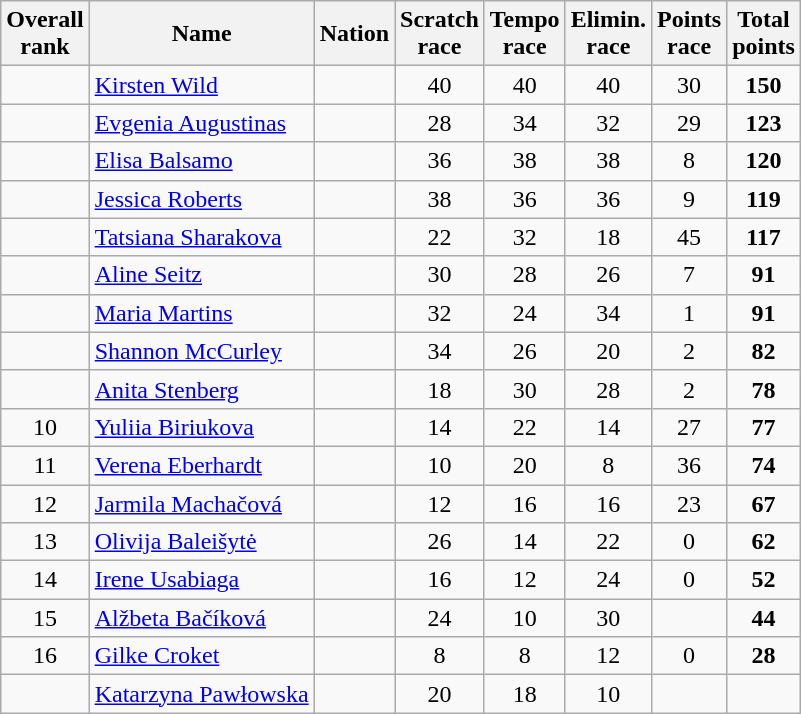<table class="wikitable sortable" style="text-align:center">
<tr>
<th>Overall<br>rank</th>
<th>Name</th>
<th>Nation</th>
<th>Scratch<br>race</th>
<th>Tempo<br>race</th>
<th>Elimin.<br>race</th>
<th>Points<br>race</th>
<th>Total<br>points</th>
</tr>
<tr>
<td></td>
<td align=left><a href='#'>Kirsten Wild</a></td>
<td align=left></td>
<td>40</td>
<td>40</td>
<td>40</td>
<td>30</td>
<td><strong>150</strong></td>
</tr>
<tr>
<td></td>
<td align=left><a href='#'>Evgenia Augustinas</a></td>
<td align=left></td>
<td>28</td>
<td>34</td>
<td>32</td>
<td>29</td>
<td><strong>123</strong></td>
</tr>
<tr>
<td></td>
<td align=left><a href='#'>Elisa Balsamo</a></td>
<td align=left></td>
<td>36</td>
<td>38</td>
<td>38</td>
<td>8</td>
<td><strong>120</strong></td>
</tr>
<tr>
<td></td>
<td align=left><a href='#'>Jessica Roberts</a></td>
<td align=left></td>
<td>38</td>
<td>36</td>
<td>36</td>
<td>9</td>
<td><strong>119</strong></td>
</tr>
<tr>
<td></td>
<td align=left><a href='#'>Tatsiana Sharakova</a></td>
<td align=left></td>
<td>22</td>
<td>32</td>
<td>18</td>
<td>45</td>
<td><strong>117</strong></td>
</tr>
<tr>
<td></td>
<td align=left><a href='#'>Aline Seitz</a></td>
<td align=left></td>
<td>30</td>
<td>28</td>
<td>26</td>
<td>7</td>
<td><strong>91</strong></td>
</tr>
<tr>
<td></td>
<td align=left><a href='#'>Maria Martins</a></td>
<td align=left></td>
<td>32</td>
<td>24</td>
<td>34</td>
<td>1</td>
<td><strong>91</strong></td>
</tr>
<tr>
<td></td>
<td align=left><a href='#'>Shannon McCurley</a></td>
<td align=left></td>
<td>34</td>
<td>26</td>
<td>20</td>
<td>2</td>
<td><strong>82</strong></td>
</tr>
<tr>
<td></td>
<td align=left><a href='#'>Anita Stenberg</a></td>
<td align=left></td>
<td>18</td>
<td>30</td>
<td>28</td>
<td>2</td>
<td><strong>78</strong></td>
</tr>
<tr>
<td>10</td>
<td align=left><a href='#'>Yuliia Biriukova</a></td>
<td align=left></td>
<td>14</td>
<td>22</td>
<td>14</td>
<td>27</td>
<td><strong>77</strong></td>
</tr>
<tr>
<td>11</td>
<td align=left><a href='#'>Verena Eberhardt</a></td>
<td align=left></td>
<td>10</td>
<td>20</td>
<td>8</td>
<td>36</td>
<td><strong>74</strong></td>
</tr>
<tr>
<td>12</td>
<td align=left><a href='#'>Jarmila Machačová</a></td>
<td align=left></td>
<td>12</td>
<td>16</td>
<td>16</td>
<td>23</td>
<td><strong>67</strong></td>
</tr>
<tr>
<td>13</td>
<td align=left><a href='#'>Olivija Baleišytė</a></td>
<td align=left></td>
<td>26</td>
<td>14</td>
<td>22</td>
<td>0</td>
<td><strong>62</strong></td>
</tr>
<tr>
<td>14</td>
<td align=left><a href='#'>Irene Usabiaga</a></td>
<td align=left></td>
<td>16</td>
<td>12</td>
<td>24</td>
<td>0</td>
<td><strong>52</strong></td>
</tr>
<tr>
<td>15</td>
<td align=left><a href='#'>Alžbeta Bačíková</a></td>
<td align=left></td>
<td>24</td>
<td>10</td>
<td>30</td>
<td></td>
<td><strong>44</strong></td>
</tr>
<tr>
<td>16</td>
<td align=left><a href='#'>Gilke Croket</a></td>
<td align=left></td>
<td>8</td>
<td>8</td>
<td>12</td>
<td>0</td>
<td><strong>28</strong></td>
</tr>
<tr>
<td></td>
<td align=left><a href='#'>Katarzyna Pawłowska</a></td>
<td align=left></td>
<td>20</td>
<td>18</td>
<td>10</td>
<td></td>
<td></td>
</tr>
</table>
